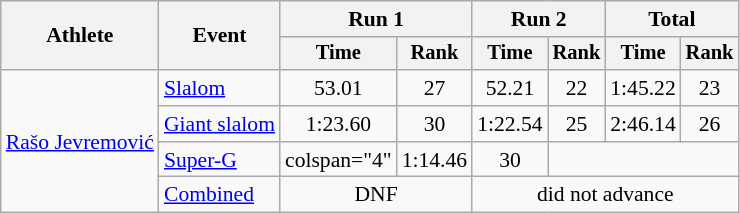<table class="wikitable" style="font-size:90%">
<tr>
<th rowspan=2>Athlete</th>
<th rowspan=2>Event</th>
<th colspan=2>Run 1</th>
<th colspan=2>Run 2</th>
<th colspan=2>Total</th>
</tr>
<tr style="font-size:95%">
<th>Time</th>
<th>Rank</th>
<th>Time</th>
<th>Rank</th>
<th>Time</th>
<th>Rank</th>
</tr>
<tr align=center>
<td align="left" rowspan="4"><a href='#'>Rašo Jevremović</a></td>
<td align="left"><a href='#'>Slalom</a></td>
<td>53.01</td>
<td>27</td>
<td>52.21</td>
<td>22</td>
<td>1:45.22</td>
<td>23</td>
</tr>
<tr align=center>
<td align="left"><a href='#'>Giant slalom</a></td>
<td>1:23.60</td>
<td>30</td>
<td>1:22.54</td>
<td>25</td>
<td>2:46.14</td>
<td>26</td>
</tr>
<tr align=center>
<td align="left"><a href='#'>Super-G</a></td>
<td>colspan="4" </td>
<td>1:14.46</td>
<td>30</td>
</tr>
<tr align=center>
<td align="left"><a href='#'>Combined</a></td>
<td colspan=2>DNF</td>
<td colspan=4>did not advance</td>
</tr>
</table>
